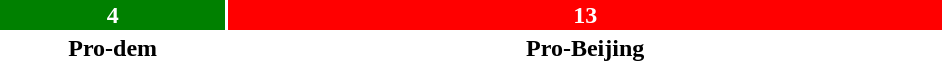<table style="width:50%; text-align:center;">
<tr style="color:white;">
<td style="background:green; width:24%;"><strong>4</strong></td>
<td style="background:red; width:86%;"><strong>13</strong></td>
</tr>
<tr>
<td><span><strong>Pro-dem</strong></span></td>
<td><span><strong>Pro-Beijing</strong></span></td>
</tr>
</table>
